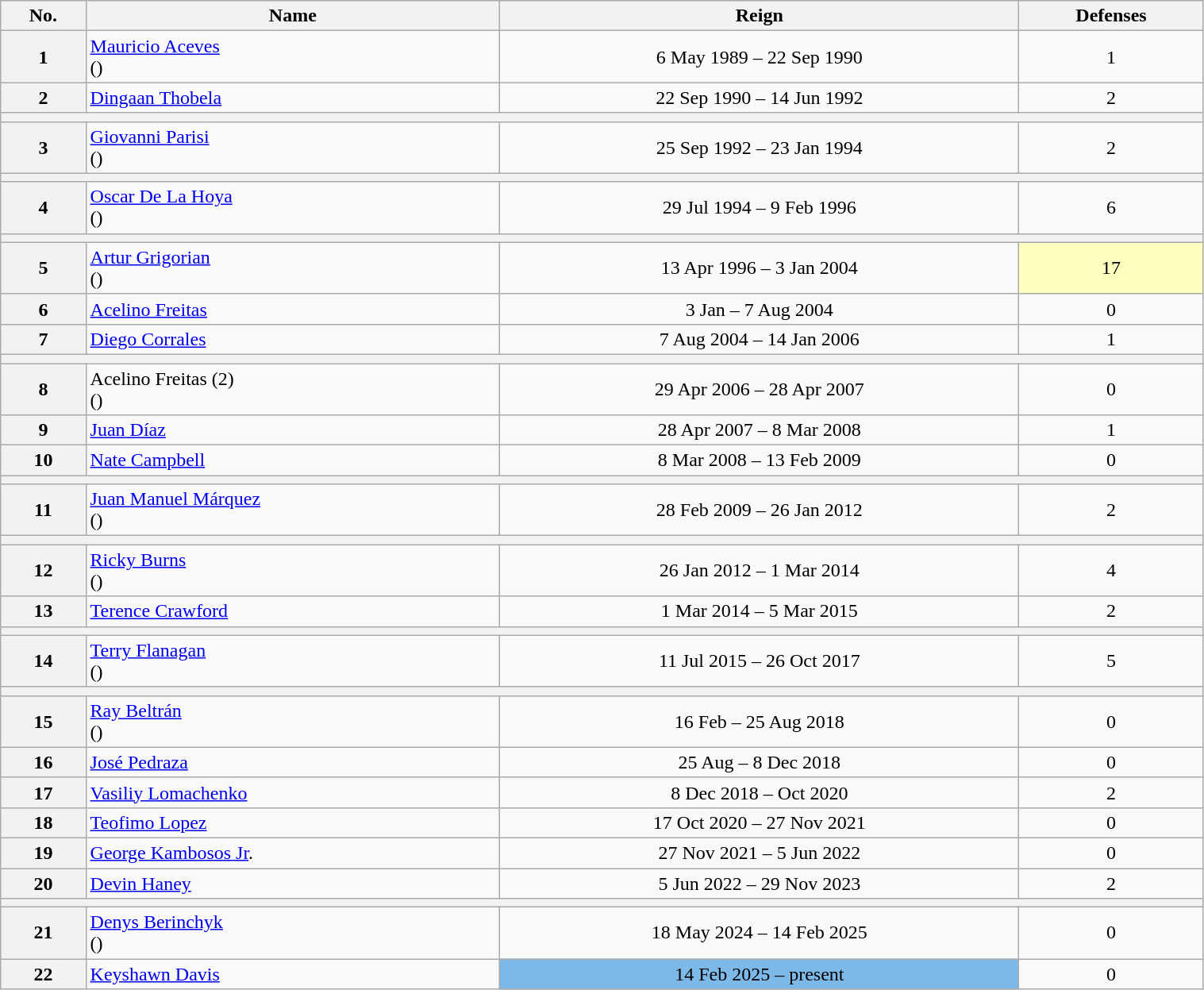<table class="wikitable sortable" style="width:80%;">
<tr>
<th>No.</th>
<th>Name</th>
<th>Reign</th>
<th>Defenses</th>
</tr>
<tr align=center>
<th>1</th>
<td align=left><a href='#'>Mauricio Aceves</a><br>()</td>
<td>6 May 1989 – 22 Sep 1990</td>
<td>1</td>
</tr>
<tr align=center>
<th>2</th>
<td align=left><a href='#'>Dingaan Thobela</a></td>
<td>22 Sep 1990 – 14 Jun 1992</td>
<td>2</td>
</tr>
<tr align=center>
<th colspan="4"></th>
</tr>
<tr align=center>
<th>3</th>
<td align=left><a href='#'>Giovanni Parisi</a><br>()</td>
<td>25 Sep 1992 – 23 Jan 1994</td>
<td>2</td>
</tr>
<tr align=center>
<th colspan="4"></th>
</tr>
<tr align=center>
<th>4</th>
<td align=left><a href='#'>Oscar De La Hoya</a><br>()</td>
<td>29 Jul 1994 – 9 Feb 1996</td>
<td>6</td>
</tr>
<tr align=center>
<th colspan="4"></th>
</tr>
<tr align=center>
<th>5</th>
<td align=left><a href='#'>Artur Grigorian</a><br>()</td>
<td>13 Apr 1996 – 3 Jan 2004</td>
<td style="background:#ffffbf;">17</td>
</tr>
<tr align=center>
<th>6</th>
<td align=left><a href='#'>Acelino Freitas</a></td>
<td>3 Jan – 7 Aug 2004</td>
<td>0</td>
</tr>
<tr align=center>
<th>7</th>
<td align=left><a href='#'>Diego Corrales</a></td>
<td>7 Aug 2004 – 14 Jan 2006</td>
<td>1</td>
</tr>
<tr align=center>
<th colspan="4"></th>
</tr>
<tr align=center>
<th>8</th>
<td align=left>Acelino Freitas (2)<br>()</td>
<td>29 Apr 2006 – 28 Apr 2007</td>
<td>0</td>
</tr>
<tr align=center>
<th>9</th>
<td align=left><a href='#'>Juan Díaz</a></td>
<td>28 Apr 2007 – 8 Mar 2008</td>
<td>1</td>
</tr>
<tr align=center>
<th>10</th>
<td align=left><a href='#'>Nate Campbell</a></td>
<td>8 Mar 2008 – 13 Feb 2009</td>
<td>0</td>
</tr>
<tr align=center>
<th colspan="4"></th>
</tr>
<tr align=center>
<th>11</th>
<td align=left><a href='#'>Juan Manuel Márquez</a><br>()</td>
<td>28 Feb 2009 – 26 Jan 2012</td>
<td>2</td>
</tr>
<tr align=center>
<th colspan="4"></th>
</tr>
<tr align=center>
<th>12</th>
<td align=left><a href='#'>Ricky Burns</a><br>()</td>
<td>26 Jan 2012 – 1 Mar 2014</td>
<td>4</td>
</tr>
<tr align=center>
<th>13</th>
<td align=left><a href='#'>Terence Crawford</a></td>
<td>1 Mar 2014 – 5 Mar 2015</td>
<td>2</td>
</tr>
<tr align=center>
<th colspan="4"></th>
</tr>
<tr align=center>
<th>14</th>
<td align=left><a href='#'>Terry Flanagan</a><br>()</td>
<td>11 Jul 2015 – 26 Oct 2017</td>
<td>5</td>
</tr>
<tr align=center>
<th colspan="4"></th>
</tr>
<tr align=center>
<th>15</th>
<td align=left><a href='#'>Ray Beltrán</a><br>()</td>
<td>16 Feb – 25 Aug 2018</td>
<td>0</td>
</tr>
<tr align=center>
<th>16</th>
<td align=left><a href='#'>José Pedraza</a></td>
<td>25 Aug – 8 Dec 2018</td>
<td>0</td>
</tr>
<tr align=center>
<th>17</th>
<td align=left><a href='#'>Vasiliy Lomachenko</a></td>
<td>8 Dec 2018 – Oct 2020</td>
<td>2</td>
</tr>
<tr align=center>
<th>18</th>
<td align=left><a href='#'>Teofimo Lopez</a></td>
<td>17 Oct 2020 – 27 Nov 2021</td>
<td>0</td>
</tr>
<tr align=center>
<th>19</th>
<td align=left><a href='#'>George Kambosos Jr</a>.</td>
<td>27 Nov 2021 – 5 Jun 2022</td>
<td>0</td>
</tr>
<tr align=center>
<th>20</th>
<td align=left><a href='#'>Devin Haney</a></td>
<td>5 Jun 2022 – 29 Nov 2023</td>
<td>2</td>
</tr>
<tr align=center>
<th colspan=4></th>
</tr>
<tr align=center>
<th>21</th>
<td align=left><a href='#'>Denys Berinchyk</a><br>()</td>
<td>18 May 2024 – 14 Feb 2025</td>
<td>0</td>
</tr>
<tr align=center>
<th>22</th>
<td align=left><a href='#'>Keyshawn Davis</a></td>
<td style="background:#7CB9E8;">14 Feb 2025 – present</td>
<td>0</td>
</tr>
</table>
